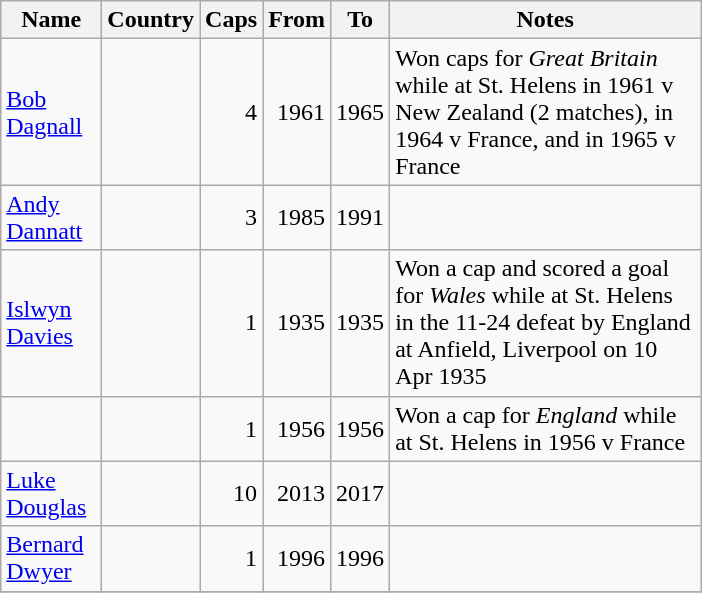<table class="wikitable">
<tr>
<th width="60px">Name</th>
<th width="30px">Country</th>
<th width="30px">Caps</th>
<th width="30px">From</th>
<th width="30px">To</th>
<th width="200px">Notes</th>
</tr>
<tr>
<td align="left"><a href='#'>Bob Dagnall</a></td>
<td align="left"></td>
<td align="right">4</td>
<td align="right">1961</td>
<td align="right">1965</td>
<td align="left">Won caps for <em>Great Britain</em> while at St. Helens in 1961 v New Zealand (2 matches), in 1964 v France, and in 1965 v France</td>
</tr>
<tr>
<td align="left"><a href='#'>Andy Dannatt</a></td>
<td align="left"></td>
<td align="right">3</td>
<td align="right">1985</td>
<td align="right">1991</td>
<td align="left"></td>
</tr>
<tr>
<td align="left"><a href='#'>Islwyn Davies</a></td>
<td align="left"></td>
<td align="right">1</td>
<td align="right">1935</td>
<td align="right">1935</td>
<td align="left">Won a cap and scored a goal for <em>Wales</em> while at St. Helens in the 11-24 defeat by England at Anfield, Liverpool on 10 Apr 1935</td>
</tr>
<tr>
<td align="left"></td>
<td align="left"></td>
<td align="right">1</td>
<td align="right">1956</td>
<td align="right">1956</td>
<td align="left">Won a cap for <em>England</em> while at St. Helens in 1956 v France</td>
</tr>
<tr>
<td align="left"><a href='#'>Luke Douglas</a></td>
<td align="left"></td>
<td align="right">10</td>
<td align="right">2013</td>
<td align="right">2017</td>
<td align="left"></td>
</tr>
<tr>
<td align="left"><a href='#'>Bernard Dwyer</a></td>
<td align="left"></td>
<td align="right">1</td>
<td align="right">1996</td>
<td align="right">1996</td>
<td align="left"></td>
</tr>
<tr>
</tr>
</table>
